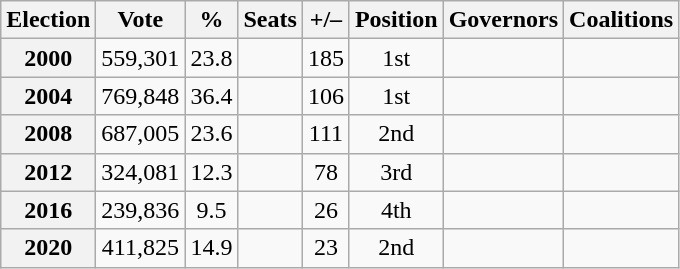<table class="wikitable" style="text-align:center;">
<tr>
<th>Election</th>
<th>Vote</th>
<th>%</th>
<th>Seats</th>
<th>+/–</th>
<th>Position</th>
<th>Governors</th>
<th>Coalitions</th>
</tr>
<tr>
<th>2000</th>
<td>559,301</td>
<td>23.8</td>
<td></td>
<td> 185</td>
<td> 1st</td>
<td></td>
<td></td>
</tr>
<tr>
<th>2004</th>
<td>769,848</td>
<td>36.4</td>
<td></td>
<td> 106</td>
<td> 1st</td>
<td></td>
<td></td>
</tr>
<tr>
<th>2008</th>
<td>687,005</td>
<td>23.6</td>
<td></td>
<td> 111</td>
<td> 2nd</td>
<td></td>
<td></td>
</tr>
<tr>
<th>2012</th>
<td>324,081</td>
<td>12.3</td>
<td></td>
<td> 78</td>
<td> 3rd</td>
<td></td>
<td></td>
</tr>
<tr>
<th>2016</th>
<td>239,836</td>
<td>9.5</td>
<td></td>
<td> 26</td>
<td> 4th</td>
<td></td>
<td></td>
</tr>
<tr>
<th>2020</th>
<td>411,825</td>
<td>14.9</td>
<td></td>
<td> 23</td>
<td> 2nd</td>
<td></td>
<td></td>
</tr>
</table>
